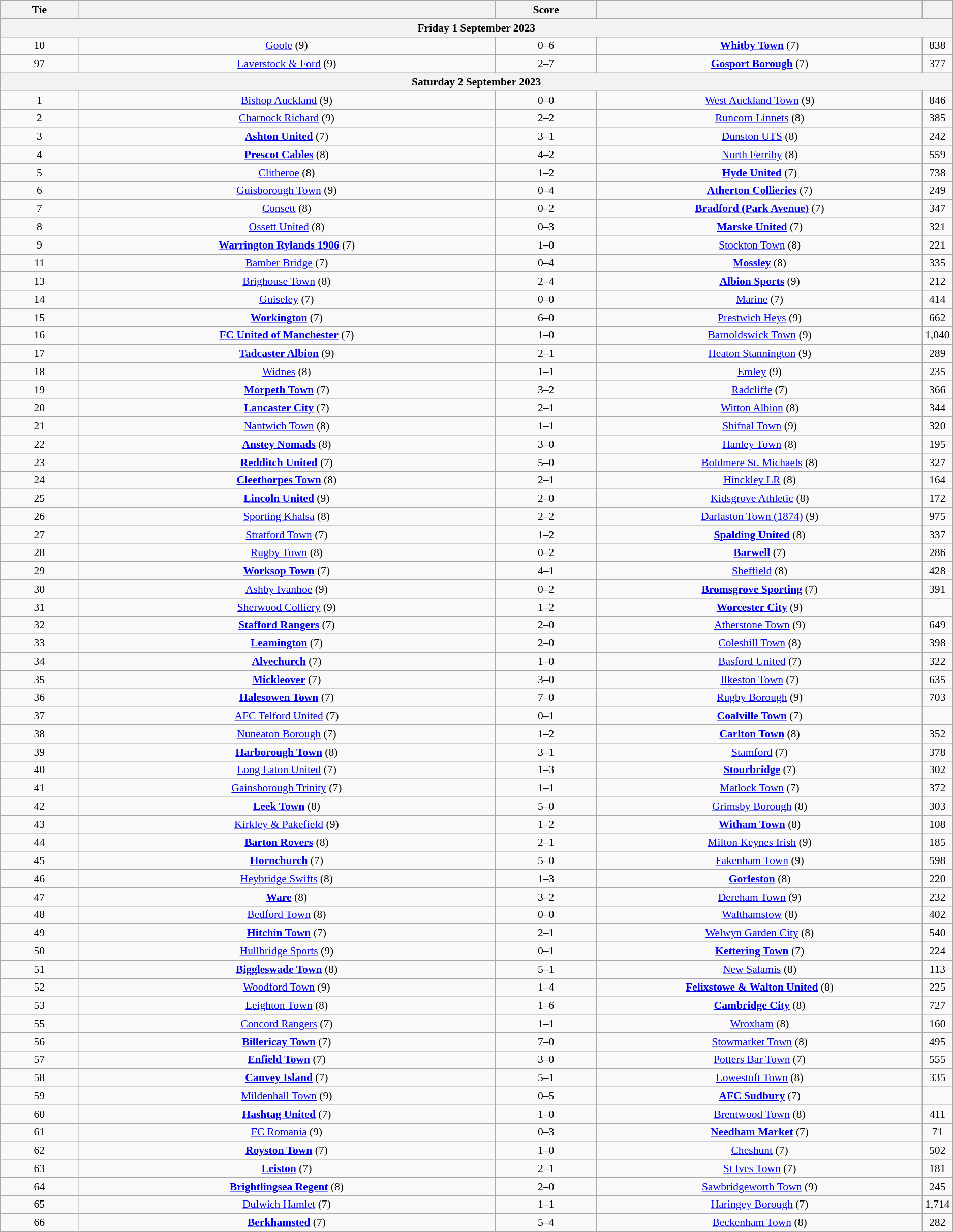<table class="wikitable" style="text-align:center; font-size:90%">
<tr>
<th scope="col" style="width:  8.43%;">Tie</th>
<th scope="col" style="width: 45.29%;"></th>
<th scope="col" style="width: 11.00%;">Score</th>
<th scope="col" style="width: 45.29%;"></th>
<th scope="col" style="width:  8.43%;"></th>
</tr>
<tr>
<th colspan="5">Friday 1 September 2023</th>
</tr>
<tr>
<td>10</td>
<td><a href='#'>Goole</a> (9)</td>
<td>0–6</td>
<td><strong><a href='#'>Whitby Town</a></strong> (7)</td>
<td>838</td>
</tr>
<tr>
<td>97</td>
<td><a href='#'>Laverstock & Ford</a> (9)</td>
<td>2–7</td>
<td><strong><a href='#'>Gosport Borough</a></strong> (7)</td>
<td>377</td>
</tr>
<tr>
<th colspan="5">Saturday 2 September 2023</th>
</tr>
<tr>
<td>1</td>
<td><a href='#'>Bishop Auckland</a> (9)</td>
<td>0–0</td>
<td><a href='#'>West Auckland Town</a> (9)</td>
<td>846</td>
</tr>
<tr>
<td>2</td>
<td><a href='#'>Charnock Richard</a> (9)</td>
<td>2–2</td>
<td><a href='#'>Runcorn Linnets</a> (8)</td>
<td>385</td>
</tr>
<tr>
<td>3</td>
<td><strong><a href='#'>Ashton United</a></strong> (7)</td>
<td>3–1</td>
<td><a href='#'>Dunston UTS</a> (8)</td>
<td>242</td>
</tr>
<tr>
<td>4</td>
<td><strong><a href='#'>Prescot Cables</a></strong> (8)</td>
<td>4–2</td>
<td><a href='#'>North Ferriby</a> (8)</td>
<td>559</td>
</tr>
<tr>
<td>5</td>
<td><a href='#'>Clitheroe</a> (8)</td>
<td>1–2</td>
<td><strong><a href='#'>Hyde United</a></strong> (7)</td>
<td>738</td>
</tr>
<tr>
<td>6</td>
<td><a href='#'>Guisborough Town</a> (9)</td>
<td>0–4</td>
<td><strong><a href='#'>Atherton Collieries</a></strong> (7)</td>
<td>249</td>
</tr>
<tr>
<td>7</td>
<td><a href='#'>Consett</a> (8)</td>
<td>0–2</td>
<td><strong><a href='#'>Bradford (Park Avenue)</a></strong> (7)</td>
<td>347</td>
</tr>
<tr>
<td>8</td>
<td><a href='#'>Ossett United</a> (8)</td>
<td>0–3</td>
<td><strong><a href='#'>Marske United</a></strong> (7)</td>
<td>321</td>
</tr>
<tr>
<td>9</td>
<td><strong><a href='#'>Warrington Rylands 1906</a></strong> (7)</td>
<td>1–0</td>
<td><a href='#'>Stockton Town</a> (8)</td>
<td>221</td>
</tr>
<tr>
<td>11</td>
<td><a href='#'>Bamber Bridge</a> (7)</td>
<td>0–4</td>
<td><strong><a href='#'>Mossley</a></strong> (8)</td>
<td>335</td>
</tr>
<tr>
<td>13</td>
<td><a href='#'>Brighouse Town</a> (8)</td>
<td>2–4</td>
<td><strong><a href='#'>Albion Sports</a></strong> (9)</td>
<td>212</td>
</tr>
<tr>
<td>14</td>
<td><a href='#'>Guiseley</a> (7)</td>
<td>0–0</td>
<td><a href='#'>Marine</a> (7)</td>
<td>414</td>
</tr>
<tr>
<td>15</td>
<td><strong><a href='#'>Workington</a></strong> (7)</td>
<td>6–0</td>
<td><a href='#'>Prestwich Heys</a> (9)</td>
<td>662</td>
</tr>
<tr>
<td>16</td>
<td><strong><a href='#'>FC United of Manchester</a></strong> (7)</td>
<td>1–0</td>
<td><a href='#'>Barnoldswick Town</a> (9)</td>
<td>1,040</td>
</tr>
<tr>
<td>17</td>
<td><strong><a href='#'>Tadcaster Albion</a></strong> (9)</td>
<td>2–1</td>
<td><a href='#'>Heaton Stannington</a> (9)</td>
<td>289</td>
</tr>
<tr>
<td>18</td>
<td><a href='#'>Widnes</a> (8)</td>
<td>1–1</td>
<td><a href='#'>Emley</a> (9)</td>
<td>235</td>
</tr>
<tr>
<td>19</td>
<td><strong><a href='#'>Morpeth Town</a></strong> (7)</td>
<td>3–2</td>
<td><a href='#'>Radcliffe</a> (7)</td>
<td>366</td>
</tr>
<tr>
<td>20</td>
<td><strong><a href='#'>Lancaster City</a></strong> (7)</td>
<td>2–1</td>
<td><a href='#'>Witton Albion</a> (8)</td>
<td>344</td>
</tr>
<tr>
<td>21</td>
<td><a href='#'>Nantwich Town</a> (8)</td>
<td>1–1</td>
<td><a href='#'>Shifnal Town</a> (9)</td>
<td>320</td>
</tr>
<tr>
<td>22</td>
<td><strong><a href='#'>Anstey Nomads</a></strong> (8)</td>
<td>3–0</td>
<td><a href='#'>Hanley Town</a> (8)</td>
<td>195</td>
</tr>
<tr>
<td>23</td>
<td><strong><a href='#'>Redditch United</a></strong> (7)</td>
<td>5–0</td>
<td><a href='#'>Boldmere St. Michaels</a> (8)</td>
<td>327</td>
</tr>
<tr>
<td>24</td>
<td><strong><a href='#'>Cleethorpes Town</a></strong> (8)</td>
<td>2–1</td>
<td><a href='#'>Hinckley LR</a> (8)</td>
<td>164</td>
</tr>
<tr>
<td>25</td>
<td><strong><a href='#'>Lincoln United</a></strong> (9)</td>
<td>2–0</td>
<td><a href='#'>Kidsgrove Athletic</a> (8)</td>
<td>172</td>
</tr>
<tr>
<td>26</td>
<td><a href='#'>Sporting Khalsa</a> (8)</td>
<td>2–2</td>
<td><a href='#'>Darlaston Town (1874)</a> (9)</td>
<td>975</td>
</tr>
<tr>
<td>27</td>
<td><a href='#'>Stratford Town</a> (7)</td>
<td>1–2</td>
<td><strong><a href='#'>Spalding United</a></strong> (8)</td>
<td>337</td>
</tr>
<tr>
<td>28</td>
<td><a href='#'>Rugby Town</a> (8)</td>
<td>0–2</td>
<td><strong><a href='#'>Barwell</a></strong> (7)</td>
<td>286</td>
</tr>
<tr>
<td>29</td>
<td><strong><a href='#'>Worksop Town</a></strong> (7)</td>
<td>4–1</td>
<td><a href='#'>Sheffield</a> (8)</td>
<td>428</td>
</tr>
<tr>
<td>30</td>
<td><a href='#'>Ashby Ivanhoe</a> (9)</td>
<td>0–2</td>
<td><strong><a href='#'>Bromsgrove Sporting</a></strong> (7)</td>
<td>391</td>
</tr>
<tr>
<td>31</td>
<td><a href='#'>Sherwood Colliery</a> (9)</td>
<td>1–2</td>
<td><strong><a href='#'>Worcester City</a></strong> (9)</td>
<td></td>
</tr>
<tr>
<td>32</td>
<td><strong><a href='#'>Stafford Rangers</a></strong> (7)</td>
<td>2–0</td>
<td><a href='#'>Atherstone Town</a> (9)</td>
<td>649</td>
</tr>
<tr>
<td>33</td>
<td><strong><a href='#'>Leamington</a></strong> (7)</td>
<td>2–0</td>
<td><a href='#'>Coleshill Town</a> (8)</td>
<td>398</td>
</tr>
<tr>
<td>34</td>
<td><strong><a href='#'>Alvechurch</a></strong> (7)</td>
<td>1–0</td>
<td><a href='#'>Basford United</a> (7)</td>
<td>322</td>
</tr>
<tr>
<td>35</td>
<td><strong><a href='#'>Mickleover</a></strong> (7)</td>
<td>3–0</td>
<td><a href='#'>Ilkeston Town</a> (7)</td>
<td>635</td>
</tr>
<tr>
<td>36</td>
<td><strong><a href='#'>Halesowen Town</a></strong> (7)</td>
<td>7–0</td>
<td><a href='#'>Rugby Borough</a> (9)</td>
<td>703</td>
</tr>
<tr>
<td>37</td>
<td><a href='#'>AFC Telford United</a> (7)</td>
<td>0–1</td>
<td><strong><a href='#'>Coalville Town</a></strong> (7)</td>
<td></td>
</tr>
<tr>
<td>38</td>
<td><a href='#'>Nuneaton Borough</a> (7)</td>
<td>1–2</td>
<td><strong><a href='#'>Carlton Town</a></strong> (8)</td>
<td>352</td>
</tr>
<tr>
<td>39</td>
<td><strong><a href='#'>Harborough Town</a></strong> (8)</td>
<td>3–1</td>
<td><a href='#'>Stamford</a> (7)</td>
<td>378</td>
</tr>
<tr>
<td>40</td>
<td><a href='#'>Long Eaton United</a> (7)</td>
<td>1–3</td>
<td><strong><a href='#'>Stourbridge</a></strong> (7)</td>
<td>302</td>
</tr>
<tr>
<td>41</td>
<td><a href='#'>Gainsborough Trinity</a> (7)</td>
<td>1–1</td>
<td><a href='#'>Matlock Town</a> (7)</td>
<td>372</td>
</tr>
<tr>
<td>42</td>
<td><strong><a href='#'>Leek Town</a></strong> (8)</td>
<td>5–0</td>
<td><a href='#'>Grimsby Borough</a> (8)</td>
<td>303</td>
</tr>
<tr>
<td>43</td>
<td><a href='#'>Kirkley & Pakefield</a> (9)</td>
<td>1–2</td>
<td><strong><a href='#'>Witham Town</a></strong> (8)</td>
<td>108</td>
</tr>
<tr>
<td>44</td>
<td><strong><a href='#'>Barton Rovers</a></strong> (8)</td>
<td>2–1</td>
<td><a href='#'>Milton Keynes Irish</a> (9)</td>
<td>185</td>
</tr>
<tr>
<td>45</td>
<td><strong><a href='#'>Hornchurch</a></strong> (7)</td>
<td>5–0</td>
<td><a href='#'>Fakenham Town</a> (9)</td>
<td>598</td>
</tr>
<tr>
<td>46</td>
<td><a href='#'>Heybridge Swifts</a> (8)</td>
<td>1–3</td>
<td><strong><a href='#'>Gorleston</a></strong> (8)</td>
<td>220</td>
</tr>
<tr>
<td>47</td>
<td><strong><a href='#'>Ware</a></strong> (8)</td>
<td>3–2</td>
<td><a href='#'>Dereham Town</a> (9)</td>
<td>232</td>
</tr>
<tr>
<td>48</td>
<td><a href='#'>Bedford Town</a> (8)</td>
<td>0–0</td>
<td><a href='#'>Walthamstow</a> (8)</td>
<td>402</td>
</tr>
<tr>
<td>49</td>
<td><strong><a href='#'>Hitchin Town</a></strong> (7)</td>
<td>2–1</td>
<td><a href='#'>Welwyn Garden City</a> (8)</td>
<td>540</td>
</tr>
<tr>
<td>50</td>
<td><a href='#'>Hullbridge Sports</a> (9)</td>
<td>0–1</td>
<td><strong><a href='#'>Kettering Town</a></strong> (7)</td>
<td>224</td>
</tr>
<tr>
<td>51</td>
<td><strong><a href='#'>Biggleswade Town</a></strong> (8)</td>
<td>5–1</td>
<td><a href='#'>New Salamis</a> (8)</td>
<td>113</td>
</tr>
<tr>
<td>52</td>
<td><a href='#'>Woodford Town</a> (9)</td>
<td>1–4</td>
<td><strong><a href='#'>Felixstowe & Walton United</a></strong> (8)</td>
<td>225</td>
</tr>
<tr>
<td>53</td>
<td><a href='#'>Leighton Town</a> (8)</td>
<td>1–6</td>
<td><strong><a href='#'>Cambridge City</a></strong> (8)</td>
<td>727</td>
</tr>
<tr>
<td>55</td>
<td><a href='#'>Concord Rangers</a> (7)</td>
<td>1–1</td>
<td><a href='#'>Wroxham</a> (8)</td>
<td>160</td>
</tr>
<tr>
<td>56</td>
<td><strong><a href='#'>Billericay Town</a></strong> (7)</td>
<td>7–0</td>
<td><a href='#'>Stowmarket Town</a> (8)</td>
<td>495</td>
</tr>
<tr>
<td>57</td>
<td><strong><a href='#'>Enfield Town</a></strong> (7)</td>
<td>3–0</td>
<td><a href='#'>Potters Bar Town</a> (7)</td>
<td>555</td>
</tr>
<tr>
<td>58</td>
<td><strong><a href='#'>Canvey Island</a></strong> (7)</td>
<td>5–1</td>
<td><a href='#'>Lowestoft Town</a> (8)</td>
<td>335</td>
</tr>
<tr>
<td>59</td>
<td><a href='#'>Mildenhall Town</a> (9)</td>
<td>0–5</td>
<td><strong><a href='#'>AFC Sudbury</a></strong> (7)</td>
<td></td>
</tr>
<tr>
<td>60</td>
<td><strong><a href='#'>Hashtag United</a></strong> (7)</td>
<td>1–0</td>
<td><a href='#'>Brentwood Town</a> (8)</td>
<td>411</td>
</tr>
<tr>
<td>61</td>
<td><a href='#'>FC Romania</a> (9)</td>
<td>0–3</td>
<td><strong><a href='#'>Needham Market</a></strong> (7)</td>
<td>71</td>
</tr>
<tr>
<td>62</td>
<td><strong><a href='#'>Royston Town</a></strong> (7)</td>
<td>1–0</td>
<td><a href='#'>Cheshunt</a> (7)</td>
<td>502</td>
</tr>
<tr>
<td>63</td>
<td><strong><a href='#'>Leiston</a></strong> (7)</td>
<td>2–1</td>
<td><a href='#'>St Ives Town</a> (7)</td>
<td>181</td>
</tr>
<tr>
<td>64</td>
<td><strong><a href='#'>Brightlingsea Regent</a></strong> (8)</td>
<td>2–0</td>
<td><a href='#'>Sawbridgeworth Town</a> (9)</td>
<td>245</td>
</tr>
<tr>
<td>65</td>
<td><a href='#'>Dulwich Hamlet</a> (7)</td>
<td>1–1</td>
<td><a href='#'>Haringey Borough</a> (7)</td>
<td>1,714</td>
</tr>
<tr>
<td>66</td>
<td><strong><a href='#'>Berkhamsted</a></strong> (7)</td>
<td>5–4</td>
<td><a href='#'>Beckenham Town</a> (8)</td>
<td>282</td>
</tr>
</table>
